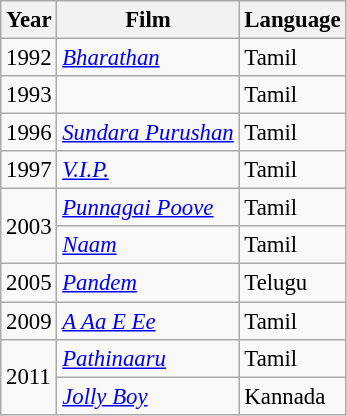<table class="wikitable" style="font-size: 95%;">
<tr>
<th>Year</th>
<th>Film</th>
<th>Language</th>
</tr>
<tr>
<td>1992</td>
<td><em><a href='#'>Bharathan</a></em></td>
<td>Tamil</td>
</tr>
<tr>
<td>1993</td>
<td></td>
<td>Tamil</td>
</tr>
<tr>
<td>1996</td>
<td><em><a href='#'>Sundara Purushan</a></em></td>
<td>Tamil</td>
</tr>
<tr>
<td>1997</td>
<td><em><a href='#'>V.I.P.</a></em></td>
<td>Tamil</td>
</tr>
<tr>
<td rowspan="2">2003</td>
<td><em><a href='#'>Punnagai Poove</a></em></td>
<td>Tamil</td>
</tr>
<tr>
<td><em><a href='#'>Naam</a></em></td>
<td>Tamil</td>
</tr>
<tr>
<td>2005</td>
<td><em><a href='#'>Pandem</a></em></td>
<td>Telugu</td>
</tr>
<tr>
<td>2009</td>
<td><em><a href='#'>A Aa E Ee</a></em></td>
<td>Tamil</td>
</tr>
<tr>
<td rowspan="2">2011</td>
<td><em><a href='#'>Pathinaaru</a></em></td>
<td>Tamil</td>
</tr>
<tr>
<td><em><a href='#'>Jolly Boy</a></em></td>
<td>Kannada</td>
</tr>
</table>
